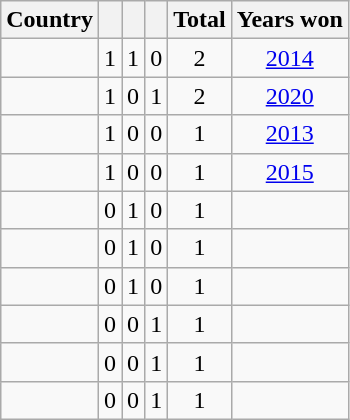<table class="wikitable sortable" style="margin-top:0;text-align:center">
<tr>
<th>Country</th>
<th></th>
<th></th>
<th></th>
<th>Total</th>
<th>Years won</th>
</tr>
<tr>
<td></td>
<td>1</td>
<td>1</td>
<td>0</td>
<td>2</td>
<td><a href='#'>2014</a></td>
</tr>
<tr>
<td></td>
<td>1</td>
<td>0</td>
<td>1</td>
<td>2</td>
<td><a href='#'>2020</a></td>
</tr>
<tr>
<td></td>
<td>1</td>
<td>0</td>
<td>0</td>
<td>1</td>
<td><a href='#'>2013</a></td>
</tr>
<tr>
<td></td>
<td>1</td>
<td>0</td>
<td>0</td>
<td>1</td>
<td><a href='#'>2015</a></td>
</tr>
<tr>
<td></td>
<td>0</td>
<td>1</td>
<td>0</td>
<td>1</td>
<td></td>
</tr>
<tr>
<td></td>
<td>0</td>
<td>1</td>
<td>0</td>
<td>1</td>
<td></td>
</tr>
<tr>
<td></td>
<td>0</td>
<td>1</td>
<td>0</td>
<td>1</td>
<td></td>
</tr>
<tr>
<td></td>
<td>0</td>
<td>0</td>
<td>1</td>
<td>1</td>
<td></td>
</tr>
<tr>
<td></td>
<td>0</td>
<td>0</td>
<td>1</td>
<td>1</td>
<td></td>
</tr>
<tr>
<td></td>
<td>0</td>
<td>0</td>
<td>1</td>
<td>1</td>
<td></td>
</tr>
</table>
